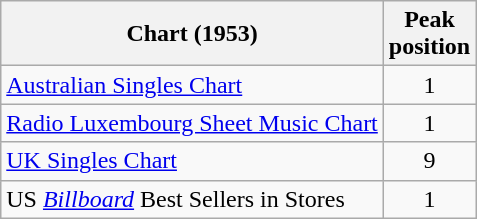<table class="wikitable sortable">
<tr>
<th>Chart (1953)</th>
<th>Peak <br>position</th>
</tr>
<tr>
<td><a href='#'>Australian Singles Chart</a></td>
<td align="center">1</td>
</tr>
<tr>
<td><a href='#'>Radio Luxembourg Sheet Music Chart</a></td>
<td align="center">1</td>
</tr>
<tr>
<td><a href='#'>UK Singles Chart</a></td>
<td align="center">9</td>
</tr>
<tr>
<td>US <em><a href='#'>Billboard</a></em> Best Sellers in Stores</td>
<td align="center">1</td>
</tr>
</table>
